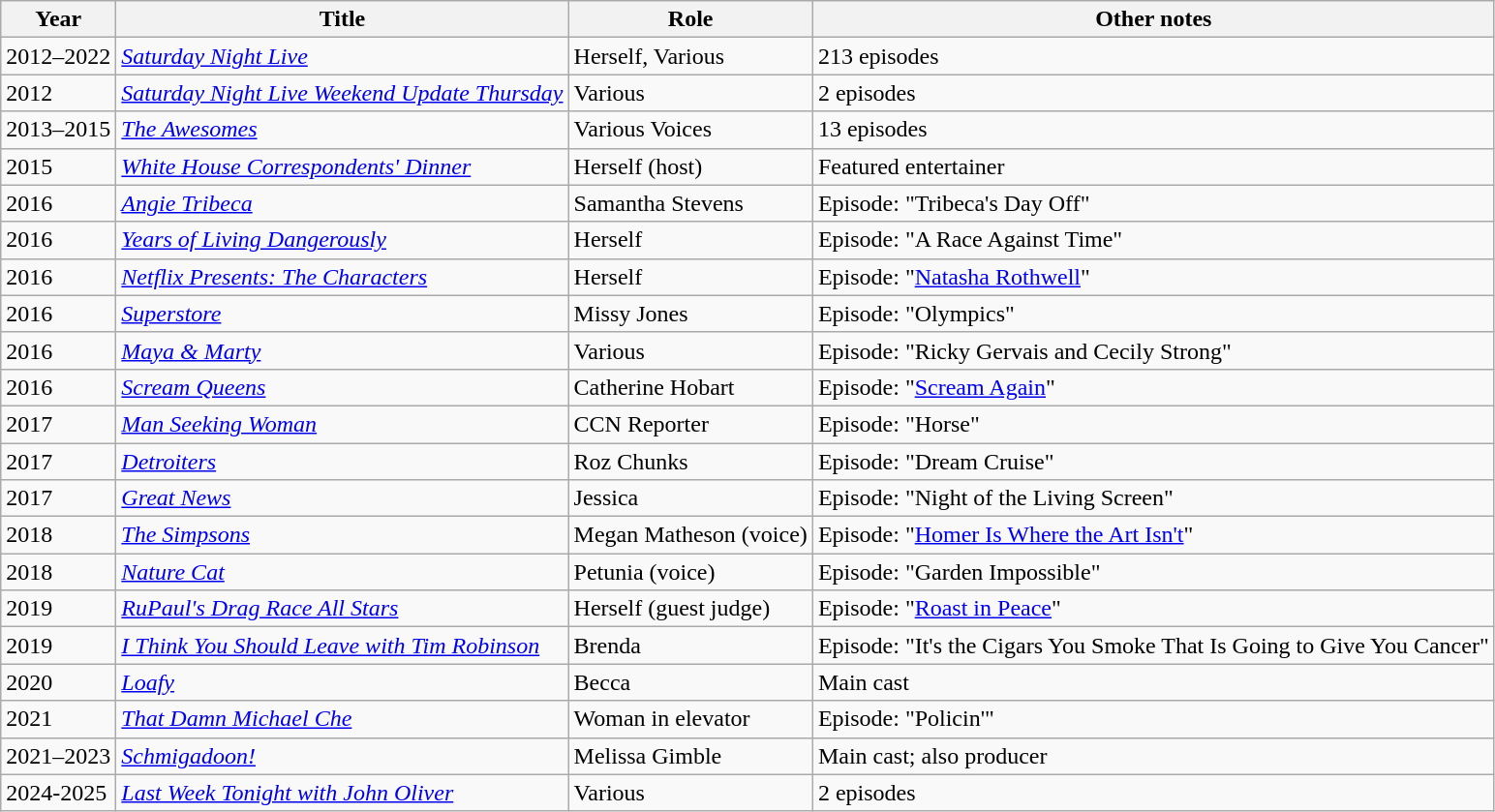<table class="wikitable">
<tr>
<th>Year</th>
<th>Title</th>
<th>Role</th>
<th>Other notes</th>
</tr>
<tr>
<td>2012–2022</td>
<td><em><a href='#'>Saturday Night Live</a></em></td>
<td>Herself, Various</td>
<td>213 episodes</td>
</tr>
<tr>
<td>2012</td>
<td><em><a href='#'>Saturday Night Live Weekend Update Thursday</a></em></td>
<td>Various</td>
<td>2 episodes</td>
</tr>
<tr>
<td>2013–2015</td>
<td><em><a href='#'>The Awesomes</a></em></td>
<td>Various Voices</td>
<td>13 episodes</td>
</tr>
<tr>
<td>2015</td>
<td><em><a href='#'>White House Correspondents' Dinner</a></em></td>
<td>Herself (host)</td>
<td>Featured entertainer</td>
</tr>
<tr>
<td>2016</td>
<td><em><a href='#'>Angie Tribeca</a></em></td>
<td>Samantha Stevens</td>
<td>Episode: "Tribeca's Day Off"</td>
</tr>
<tr>
<td>2016</td>
<td><em><a href='#'>Years of Living Dangerously</a></em></td>
<td>Herself</td>
<td>Episode: "A Race Against Time"</td>
</tr>
<tr>
<td>2016</td>
<td><em><a href='#'>Netflix Presents: The Characters</a></em></td>
<td>Herself</td>
<td>Episode: "<a href='#'>Natasha Rothwell</a>"</td>
</tr>
<tr>
<td>2016</td>
<td><em><a href='#'>Superstore</a></em></td>
<td>Missy Jones</td>
<td>Episode: "Olympics"</td>
</tr>
<tr>
<td>2016</td>
<td><em><a href='#'>Maya & Marty</a></em></td>
<td>Various</td>
<td>Episode: "Ricky Gervais and Cecily Strong"</td>
</tr>
<tr>
<td>2016</td>
<td><em><a href='#'>Scream Queens</a></em></td>
<td>Catherine Hobart</td>
<td>Episode: "<a href='#'>Scream Again</a>"</td>
</tr>
<tr>
<td>2017</td>
<td><em><a href='#'>Man Seeking Woman</a></em></td>
<td>CCN Reporter</td>
<td>Episode: "Horse"</td>
</tr>
<tr>
<td>2017</td>
<td><em><a href='#'>Detroiters</a></em></td>
<td>Roz Chunks</td>
<td>Episode: "Dream Cruise"</td>
</tr>
<tr>
<td>2017</td>
<td><em><a href='#'>Great News</a></em></td>
<td>Jessica</td>
<td>Episode: "Night of the Living Screen"</td>
</tr>
<tr>
<td>2018</td>
<td><em><a href='#'>The Simpsons</a></em></td>
<td>Megan Matheson (voice)</td>
<td>Episode: "<a href='#'>Homer Is Where the Art Isn't</a>"</td>
</tr>
<tr>
<td>2018</td>
<td><em><a href='#'>Nature Cat</a></em></td>
<td>Petunia (voice)</td>
<td>Episode: "Garden Impossible"</td>
</tr>
<tr>
<td>2019</td>
<td><em><a href='#'>RuPaul's Drag Race All Stars</a></em></td>
<td>Herself (guest judge)</td>
<td>Episode: "<a href='#'>Roast in Peace</a>"</td>
</tr>
<tr>
<td>2019</td>
<td><em><a href='#'>I Think You Should Leave with Tim Robinson</a></em></td>
<td>Brenda</td>
<td>Episode: "It's the Cigars You Smoke That Is Going to Give You Cancer"</td>
</tr>
<tr>
<td>2020</td>
<td><em><a href='#'>Loafy</a></em></td>
<td>Becca</td>
<td>Main cast</td>
</tr>
<tr>
<td>2021</td>
<td><em><a href='#'>That Damn Michael Che</a></em></td>
<td>Woman in elevator</td>
<td>Episode: "Policin'"</td>
</tr>
<tr>
<td>2021–2023</td>
<td><em><a href='#'>Schmigadoon!</a></em></td>
<td>Melissa Gimble</td>
<td>Main cast; also producer</td>
</tr>
<tr>
<td>2024-2025</td>
<td><em><a href='#'>Last Week Tonight with John Oliver</a></em></td>
<td>Various</td>
<td>2 episodes</td>
</tr>
</table>
